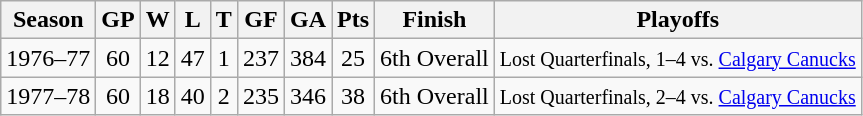<table class="wikitable" style="text-align:center">
<tr>
<th>Season</th>
<th>GP</th>
<th>W</th>
<th>L</th>
<th>T</th>
<th>GF</th>
<th>GA</th>
<th>Pts</th>
<th>Finish</th>
<th>Playoffs</th>
</tr>
<tr>
<td>1976–77</td>
<td>60</td>
<td>12</td>
<td>47</td>
<td>1</td>
<td>237</td>
<td>384</td>
<td>25</td>
<td>6th Overall</td>
<td align=left><small>Lost Quarterfinals, 1–4 vs. <a href='#'>Calgary Canucks</a></small></td>
</tr>
<tr>
<td>1977–78</td>
<td>60</td>
<td>18</td>
<td>40</td>
<td>2</td>
<td>235</td>
<td>346</td>
<td>38</td>
<td>6th Overall</td>
<td align=left><small>Lost Quarterfinals, 2–4 vs. <a href='#'>Calgary Canucks</a></small></td>
</tr>
</table>
